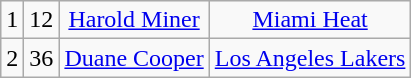<table class="wikitable">
<tr style="text-align:center;" bgcolor="">
<td>1</td>
<td>12</td>
<td><a href='#'>Harold Miner</a></td>
<td><a href='#'>Miami Heat</a></td>
</tr>
<tr style="text-align:center;" bgcolor="">
<td>2</td>
<td>36</td>
<td><a href='#'>Duane Cooper</a></td>
<td><a href='#'>Los Angeles Lakers</a></td>
</tr>
</table>
